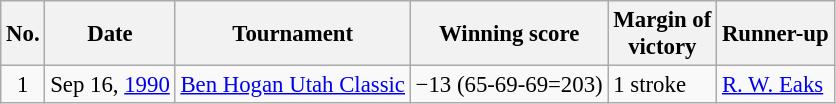<table class="wikitable" style="font-size:95%;">
<tr>
<th>No.</th>
<th>Date</th>
<th>Tournament</th>
<th>Winning score</th>
<th>Margin of<br>victory</th>
<th>Runner-up</th>
</tr>
<tr>
<td align=center>1</td>
<td align=right>Sep 16, <a href='#'>1990</a></td>
<td><a href='#'>Ben Hogan Utah Classic</a></td>
<td>−13 (65-69-69=203)</td>
<td>1 stroke</td>
<td> <a href='#'>R. W. Eaks</a></td>
</tr>
</table>
